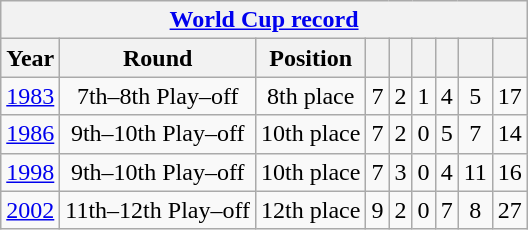<table class="wikitable" style="text-align: center;">
<tr>
<th colspan="10"><a href='#'>World Cup record</a></th>
</tr>
<tr>
<th>Year</th>
<th>Round</th>
<th>Position</th>
<th></th>
<th></th>
<th></th>
<th></th>
<th></th>
<th></th>
</tr>
<tr>
<td> <a href='#'>1983</a></td>
<td>7th–8th Play–off</td>
<td>8th place</td>
<td>7</td>
<td>2</td>
<td>1</td>
<td>4</td>
<td>5</td>
<td>17</td>
</tr>
<tr>
<td> <a href='#'>1986</a></td>
<td>9th–10th Play–off</td>
<td>10th place</td>
<td>7</td>
<td>2</td>
<td>0</td>
<td>5</td>
<td>7</td>
<td>14</td>
</tr>
<tr>
<td> <a href='#'>1998</a></td>
<td>9th–10th Play–off</td>
<td>10th place</td>
<td>7</td>
<td>3</td>
<td>0</td>
<td>4</td>
<td>11</td>
<td>16</td>
</tr>
<tr>
<td> <a href='#'>2002</a></td>
<td>11th–12th Play–off</td>
<td>12th place</td>
<td>9</td>
<td>2</td>
<td>0</td>
<td>7</td>
<td>8</td>
<td>27</td>
</tr>
</table>
